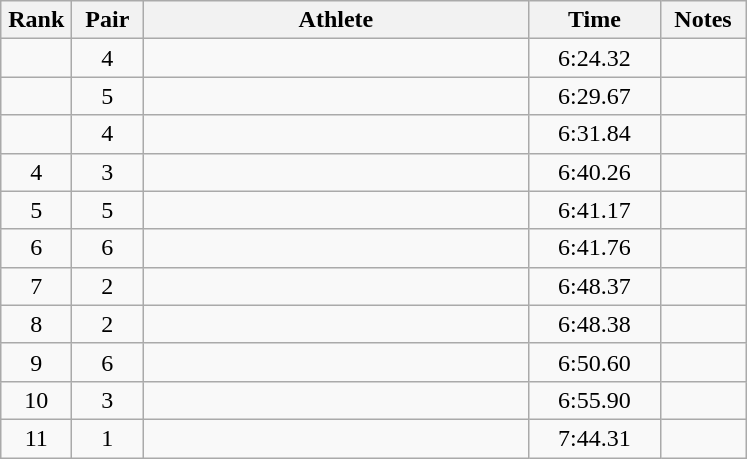<table class=wikitable style="text-align:center">
<tr>
<th width=40>Rank</th>
<th width=40>Pair</th>
<th width=250>Athlete</th>
<th width=80>Time</th>
<th width=50>Notes</th>
</tr>
<tr>
<td></td>
<td>4</td>
<td align=left></td>
<td>6:24.32</td>
<td></td>
</tr>
<tr>
<td></td>
<td>5</td>
<td align=left></td>
<td>6:29.67</td>
<td></td>
</tr>
<tr>
<td></td>
<td>4</td>
<td align=left></td>
<td>6:31.84</td>
<td></td>
</tr>
<tr>
<td>4</td>
<td>3</td>
<td align=left></td>
<td>6:40.26</td>
<td></td>
</tr>
<tr>
<td>5</td>
<td>5</td>
<td align=left></td>
<td>6:41.17</td>
<td></td>
</tr>
<tr>
<td>6</td>
<td>6</td>
<td align=left></td>
<td>6:41.76</td>
<td></td>
</tr>
<tr>
<td>7</td>
<td>2</td>
<td align=left></td>
<td>6:48.37</td>
<td></td>
</tr>
<tr>
<td>8</td>
<td>2</td>
<td align=left></td>
<td>6:48.38</td>
<td></td>
</tr>
<tr>
<td>9</td>
<td>6</td>
<td align=left></td>
<td>6:50.60</td>
<td></td>
</tr>
<tr>
<td>10</td>
<td>3</td>
<td align=left></td>
<td>6:55.90</td>
<td></td>
</tr>
<tr>
<td>11</td>
<td>1</td>
<td align=left></td>
<td>7:44.31</td>
<td></td>
</tr>
</table>
